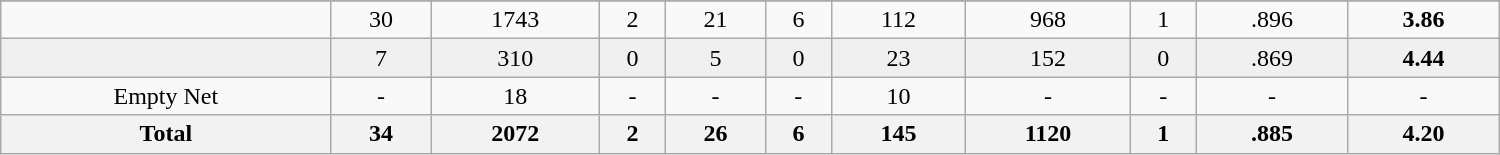<table class="wikitable sortable" width ="1000">
<tr align="center">
</tr>
<tr align="center">
<td></td>
<td>30</td>
<td>1743</td>
<td>2</td>
<td>21</td>
<td>6</td>
<td>112</td>
<td>968</td>
<td>1</td>
<td>.896</td>
<td><strong>3.86</strong></td>
</tr>
<tr align="center" bgcolor="#f0f0f0">
<td></td>
<td>7</td>
<td>310</td>
<td>0</td>
<td>5</td>
<td>0</td>
<td>23</td>
<td>152</td>
<td>0</td>
<td>.869</td>
<td><strong>4.44</strong></td>
</tr>
<tr align="center" bgcolor="">
<td>Empty Net</td>
<td>-</td>
<td>18</td>
<td>-</td>
<td>-</td>
<td>-</td>
<td>10</td>
<td>-</td>
<td>-</td>
<td>-</td>
<td>-</td>
</tr>
<tr>
<th>Total</th>
<th>34</th>
<th>2072</th>
<th>2</th>
<th>26</th>
<th>6</th>
<th>145</th>
<th>1120</th>
<th>1</th>
<th>.885</th>
<th>4.20</th>
</tr>
</table>
